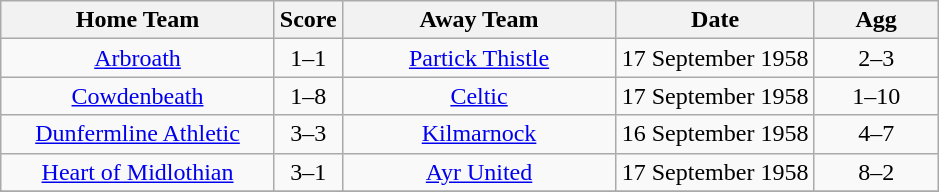<table class="wikitable" style="text-align:center;">
<tr>
<th width=175>Home Team</th>
<th width=20>Score</th>
<th width=175>Away Team</th>
<th width= 125>Date</th>
<th width= 75>Agg</th>
</tr>
<tr>
<td><a href='#'>Arbroath</a></td>
<td>1–1</td>
<td><a href='#'>Partick Thistle</a></td>
<td>17 September 1958</td>
<td>2–3</td>
</tr>
<tr>
<td><a href='#'>Cowdenbeath</a></td>
<td>1–8</td>
<td><a href='#'>Celtic</a></td>
<td>17 September 1958</td>
<td>1–10</td>
</tr>
<tr>
<td><a href='#'>Dunfermline Athletic</a></td>
<td>3–3</td>
<td><a href='#'>Kilmarnock</a></td>
<td>16 September 1958</td>
<td>4–7</td>
</tr>
<tr>
<td><a href='#'>Heart of Midlothian</a></td>
<td>3–1</td>
<td><a href='#'>Ayr United</a></td>
<td>17 September 1958</td>
<td>8–2</td>
</tr>
<tr>
</tr>
</table>
